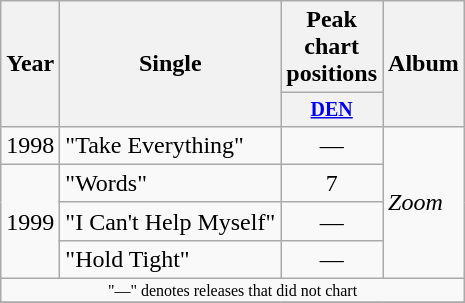<table class="wikitable" style="text-align:center;">
<tr>
<th rowspan="2">Year</th>
<th rowspan="2">Single</th>
<th colspan="1">Peak chart positions</th>
<th rowspan="2">Album</th>
</tr>
<tr style="font-size:smaller;">
<th width="35"><a href='#'>DEN</a><br></th>
</tr>
<tr>
<td>1998</td>
<td align="left">"Take Everything"</td>
<td>—</td>
<td align="left" rowspan="4"><em>Zoom</em></td>
</tr>
<tr>
<td rowspan="3">1999</td>
<td align="left">"Words"</td>
<td>7</td>
</tr>
<tr>
<td align="left">"I Can't Help Myself"</td>
<td>—</td>
</tr>
<tr>
<td align="left">"Hold Tight"</td>
<td>—</td>
</tr>
<tr>
<td colspan="15" style="font-size:8pt">"—" denotes releases that did not chart</td>
</tr>
<tr>
</tr>
</table>
